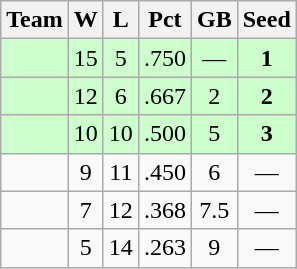<table class=wikitable>
<tr>
<th>Team</th>
<th>W</th>
<th>L</th>
<th>Pct</th>
<th>GB</th>
<th>Seed</th>
</tr>
<tr bgcolor=ccffcc align=center>
<td></td>
<td>15</td>
<td>5</td>
<td>.750</td>
<td>—</td>
<td><strong>1</strong></td>
</tr>
<tr bgcolor=ccffcc align=center>
<td></td>
<td>12</td>
<td>6</td>
<td>.667</td>
<td>2</td>
<td><strong>2</strong></td>
</tr>
<tr bgcolor=ccffcc align=center>
<td></td>
<td>10</td>
<td>10</td>
<td>.500</td>
<td>5</td>
<td><strong>3</strong></td>
</tr>
<tr align=center>
<td></td>
<td>9</td>
<td>11</td>
<td>.450</td>
<td>6</td>
<td>—</td>
</tr>
<tr align=center>
<td></td>
<td>7</td>
<td>12</td>
<td>.368</td>
<td>7.5</td>
<td>—</td>
</tr>
<tr align=center>
<td></td>
<td>5</td>
<td>14</td>
<td>.263</td>
<td>9</td>
<td>—</td>
</tr>
</table>
